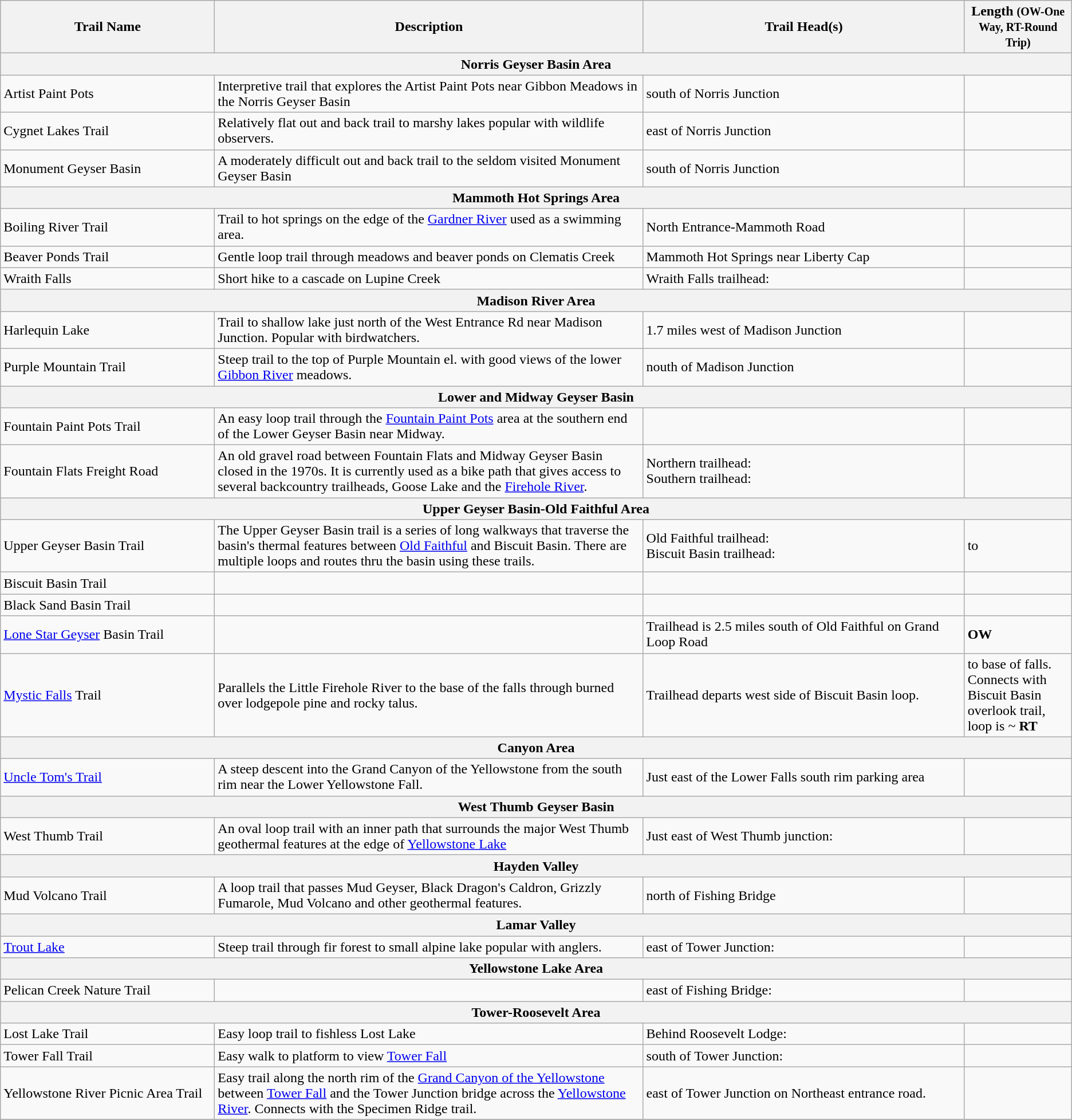<table class="wikitable">
<tr>
<th width="20%">Trail Name</th>
<th width="40%">Description</th>
<th width="30%">Trail Head(s)</th>
<th width="10%">Length <small>(OW-One Way, RT-Round Trip)</small></th>
</tr>
<tr>
<th colspan="4">Norris Geyser Basin Area</th>
</tr>
<tr>
<td>Artist Paint Pots</td>
<td>Interpretive trail that explores the Artist Paint Pots near Gibbon Meadows in the Norris Geyser Basin</td>
<td> south of Norris Junction <small></small></td>
<td></td>
</tr>
<tr>
<td>Cygnet Lakes Trail</td>
<td>Relatively flat out and back trail to marshy lakes popular with wildlife observers.</td>
<td> east of Norris Junction <small></small></td>
<td></td>
</tr>
<tr>
<td>Monument Geyser Basin</td>
<td>A moderately difficult out and back trail to the seldom visited Monument Geyser Basin</td>
<td> south of Norris Junction <small></small></td>
<td></td>
</tr>
<tr>
<th colspan="4">Mammoth Hot Springs Area</th>
</tr>
<tr>
<td>Boiling River Trail</td>
<td>Trail to hot springs on the edge of the <a href='#'>Gardner River</a> used as a swimming area.</td>
<td>North Entrance-Mammoth Road <small></small></td>
<td></td>
</tr>
<tr>
<td>Beaver Ponds Trail</td>
<td>Gentle loop trail through meadows and beaver ponds on Clematis Creek</td>
<td>Mammoth Hot Springs near Liberty Cap <small></small></td>
<td></td>
</tr>
<tr>
<td>Wraith Falls</td>
<td>Short hike to a  cascade on Lupine Creek</td>
<td>Wraith Falls trailhead: <small></small></td>
<td></td>
</tr>
<tr>
<th colspan="4">Madison River Area</th>
</tr>
<tr>
<td>Harlequin Lake</td>
<td>Trail to shallow lake just north of the West Entrance Rd near Madison Junction.  Popular with birdwatchers.</td>
<td>1.7 miles west of Madison Junction <small></small></td>
<td></td>
</tr>
<tr>
<td>Purple Mountain Trail</td>
<td>Steep trail to the top of Purple Mountain el.  with good views of the lower <a href='#'>Gibbon River</a> meadows.</td>
<td> nouth of Madison Junction <small></small></td>
<td></td>
</tr>
<tr>
<th colspan="4">Lower and Midway Geyser Basin</th>
</tr>
<tr>
<td>Fountain Paint Pots Trail</td>
<td>An easy loop trail through the <a href='#'>Fountain Paint Pots</a> area at the southern end of the Lower Geyser Basin near Midway.</td>
<td><small></small></td>
<td></td>
</tr>
<tr>
<td>Fountain Flats Freight Road</td>
<td>An old gravel road between Fountain Flats and Midway Geyser Basin closed in the 1970s. It is currently used as a bike path that gives access to several backcountry trailheads, Goose Lake and the <a href='#'>Firehole River</a>.</td>
<td>Northern trailhead: <small></small><br> Southern trailhead: <small></small></td>
<td></td>
</tr>
<tr>
<th colspan="4">Upper Geyser Basin-Old Faithful Area</th>
</tr>
<tr>
<td>Upper Geyser Basin Trail</td>
<td>The Upper Geyser Basin trail is a series of long walkways that traverse the basin's thermal features between <a href='#'>Old Faithful</a> and Biscuit Basin.  There are multiple loops and routes thru the basin using these trails.</td>
<td>Old Faithful trailhead:<small></small> <br> Biscuit Basin trailhead: <small></small></td>
<td> to </td>
</tr>
<tr>
<td>Biscuit Basin Trail</td>
<td></td>
<td></td>
<td></td>
</tr>
<tr>
<td>Black Sand Basin Trail</td>
<td></td>
<td></td>
<td></td>
</tr>
<tr>
<td><a href='#'>Lone Star Geyser</a> Basin Trail</td>
<td></td>
<td>Trailhead is 2.5 miles south of Old Faithful on Grand Loop Road <small></small></td>
<td> <strong>OW</strong></td>
</tr>
<tr>
<td><a href='#'>Mystic Falls</a> Trail</td>
<td>Parallels the Little Firehole River to the base of the falls through burned over lodgepole pine and rocky talus.</td>
<td>Trailhead departs west side of Biscuit Basin loop. <small></small></td>
<td> to base of falls. Connects with Biscuit Basin overlook trail, loop is ~ <strong>RT</strong></td>
</tr>
<tr>
<th colspan="4">Canyon Area</th>
</tr>
<tr>
<td><a href='#'>Uncle Tom's Trail</a></td>
<td>A steep  descent into the Grand Canyon of the Yellowstone from the south rim near the Lower Yellowstone Fall.</td>
<td>Just east of the Lower Falls south rim parking area <small></small></td>
<td></td>
</tr>
<tr>
<th colspan="4">West Thumb Geyser Basin</th>
</tr>
<tr>
<td>West Thumb Trail</td>
<td>An oval loop trail with an inner path that surrounds the major West Thumb geothermal features at the edge of <a href='#'>Yellowstone Lake</a></td>
<td>Just east of West Thumb junction: <small></small></td>
<td></td>
</tr>
<tr>
<th colspan="4">Hayden Valley</th>
</tr>
<tr>
<td>Mud Volcano Trail</td>
<td>A loop trail that passes Mud Geyser, Black Dragon's Caldron, Grizzly Fumarole, Mud Volcano and other geothermal features.</td>
<td> north of Fishing Bridge <small></small></td>
<td></td>
</tr>
<tr>
<th colspan="4">Lamar Valley</th>
</tr>
<tr>
<td><a href='#'>Trout Lake</a></td>
<td>Steep trail through fir forest to small alpine lake popular with anglers.</td>
<td> east of Tower Junction: <small></small></td>
<td></td>
</tr>
<tr>
<th colspan="4">Yellowstone Lake Area</th>
</tr>
<tr>
<td>Pelican Creek Nature Trail</td>
<td></td>
<td> east of Fishing Bridge:<small></small></td>
<td></td>
</tr>
<tr>
<th colspan="4">Tower-Roosevelt Area</th>
</tr>
<tr>
<td>Lost Lake Trail</td>
<td>Easy loop trail to fishless Lost Lake</td>
<td>Behind Roosevelt Lodge:<small></small></td>
<td></td>
</tr>
<tr>
<td>Tower Fall Trail</td>
<td>Easy walk to platform to view  <a href='#'>Tower Fall</a></td>
<td> south of Tower Junction: <small></small></td>
<td></td>
</tr>
<tr>
<td>Yellowstone River Picnic Area Trail</td>
<td>Easy trail along the north rim of the <a href='#'>Grand Canyon of the Yellowstone</a> between <a href='#'>Tower Fall</a> and the Tower Junction bridge across the <a href='#'>Yellowstone River</a>.  Connects with the Specimen Ridge trail.</td>
<td> east of Tower Junction on Northeast entrance road. <small></small></td>
<td></td>
</tr>
<tr>
</tr>
</table>
